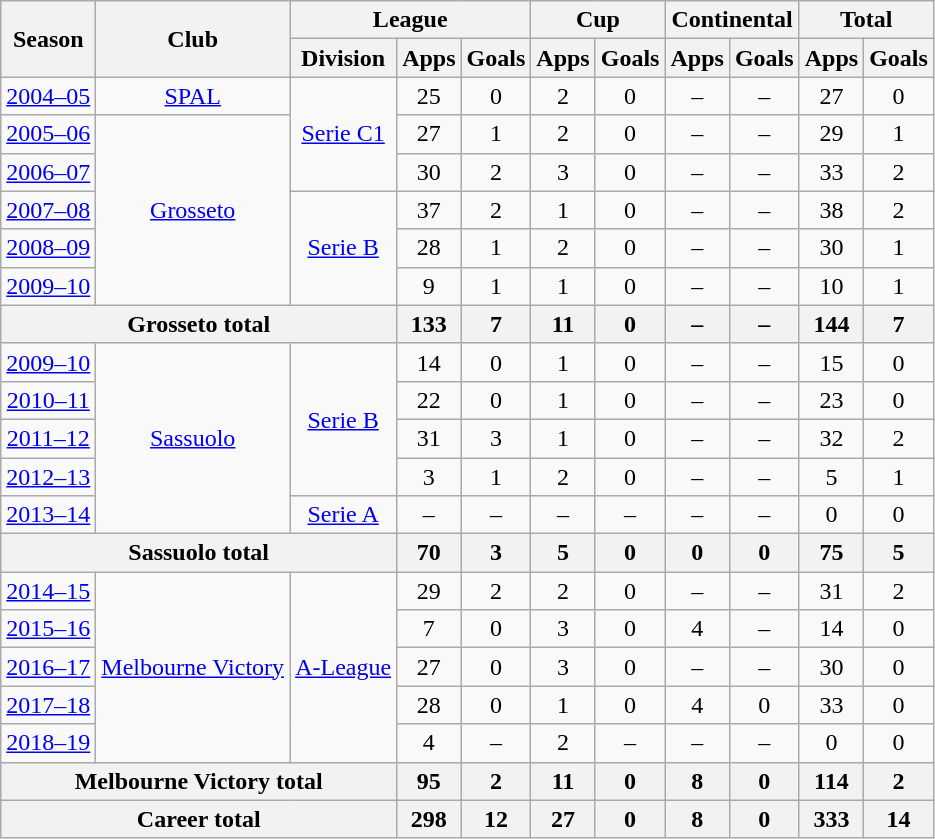<table class="wikitable" style="text-align:center">
<tr>
<th rowspan="2">Season</th>
<th rowspan="2">Club</th>
<th colspan="3">League</th>
<th colspan="2">Cup</th>
<th colspan="2">Continental</th>
<th colspan="2">Total</th>
</tr>
<tr>
<th>Division</th>
<th>Apps</th>
<th>Goals</th>
<th>Apps</th>
<th>Goals</th>
<th>Apps</th>
<th>Goals</th>
<th>Apps</th>
<th>Goals</th>
</tr>
<tr>
<td><a href='#'>2004–05</a></td>
<td><a href='#'>SPAL</a></td>
<td rowspan="3"><a href='#'>Serie C1</a></td>
<td>25</td>
<td>0</td>
<td>2</td>
<td>0</td>
<td>–</td>
<td>–</td>
<td>27</td>
<td>0</td>
</tr>
<tr>
<td><a href='#'>2005–06</a></td>
<td rowspan="5"><a href='#'>Grosseto</a></td>
<td>27</td>
<td>1</td>
<td>2</td>
<td>0</td>
<td>–</td>
<td>–</td>
<td>29</td>
<td>1</td>
</tr>
<tr>
<td><a href='#'>2006–07</a></td>
<td>30</td>
<td>2</td>
<td>3</td>
<td>0</td>
<td>–</td>
<td>–</td>
<td>33</td>
<td>2</td>
</tr>
<tr>
<td><a href='#'>2007–08</a></td>
<td rowspan="3"><a href='#'>Serie B</a></td>
<td>37</td>
<td>2</td>
<td>1</td>
<td>0</td>
<td>–</td>
<td>–</td>
<td>38</td>
<td>2</td>
</tr>
<tr>
<td><a href='#'>2008–09</a></td>
<td>28</td>
<td>1</td>
<td>2</td>
<td>0</td>
<td>–</td>
<td>–</td>
<td>30</td>
<td>1</td>
</tr>
<tr>
<td><a href='#'>2009–10</a></td>
<td>9</td>
<td>1</td>
<td>1</td>
<td>0</td>
<td>–</td>
<td>–</td>
<td>10</td>
<td>1</td>
</tr>
<tr>
<th Colspan="3">Grosseto total</th>
<th>133</th>
<th>7</th>
<th>11</th>
<th>0</th>
<th>–</th>
<th>–</th>
<th>144</th>
<th>7</th>
</tr>
<tr>
<td><a href='#'>2009–10</a></td>
<td rowspan="5"><a href='#'>Sassuolo</a></td>
<td rowspan="4"><a href='#'>Serie B</a></td>
<td>14</td>
<td>0</td>
<td>1</td>
<td>0</td>
<td>–</td>
<td>–</td>
<td>15</td>
<td>0</td>
</tr>
<tr>
<td><a href='#'>2010–11</a></td>
<td>22</td>
<td>0</td>
<td>1</td>
<td>0</td>
<td>–</td>
<td>–</td>
<td>23</td>
<td>0</td>
</tr>
<tr>
<td><a href='#'>2011–12</a></td>
<td>31</td>
<td>3</td>
<td>1</td>
<td>0</td>
<td>–</td>
<td>–</td>
<td>32</td>
<td>2</td>
</tr>
<tr>
<td><a href='#'>2012–13</a></td>
<td>3</td>
<td>1</td>
<td>2</td>
<td>0</td>
<td>–</td>
<td>–</td>
<td>5</td>
<td>1</td>
</tr>
<tr>
<td><a href='#'>2013–14</a></td>
<td><a href='#'>Serie A</a></td>
<td>–</td>
<td>–</td>
<td>–</td>
<td>–</td>
<td>–</td>
<td>–</td>
<td>0</td>
<td>0</td>
</tr>
<tr>
<th colspan="3">Sassuolo total</th>
<th>70</th>
<th>3</th>
<th>5</th>
<th>0</th>
<th>0</th>
<th>0</th>
<th>75</th>
<th>5</th>
</tr>
<tr>
<td><a href='#'>2014–15</a></td>
<td rowspan="5"><a href='#'>Melbourne Victory</a></td>
<td rowspan="5"><a href='#'>A-League</a></td>
<td>29</td>
<td>2</td>
<td>2</td>
<td>0</td>
<td>–</td>
<td>–</td>
<td>31</td>
<td>2</td>
</tr>
<tr>
<td><a href='#'>2015–16</a></td>
<td>7</td>
<td>0</td>
<td>3</td>
<td>0</td>
<td>4</td>
<td>–</td>
<td>14</td>
<td>0</td>
</tr>
<tr>
<td><a href='#'>2016–17</a></td>
<td>27</td>
<td>0</td>
<td>3</td>
<td>0</td>
<td>–</td>
<td>–</td>
<td>30</td>
<td>0</td>
</tr>
<tr>
<td><a href='#'>2017–18</a></td>
<td>28</td>
<td>0</td>
<td>1</td>
<td>0</td>
<td>4</td>
<td>0</td>
<td>33</td>
<td>0</td>
</tr>
<tr>
<td><a href='#'>2018–19</a></td>
<td>4</td>
<td>–</td>
<td>2</td>
<td>–</td>
<td>–</td>
<td>–</td>
<td>0</td>
<td>0</td>
</tr>
<tr>
<th colspan="3">Melbourne Victory total</th>
<th>95</th>
<th>2</th>
<th>11</th>
<th>0</th>
<th>8</th>
<th>0</th>
<th>114</th>
<th>2</th>
</tr>
<tr>
<th colspan="3">Career total</th>
<th>298</th>
<th>12</th>
<th>27</th>
<th>0</th>
<th>8</th>
<th>0</th>
<th>333</th>
<th>14</th>
</tr>
</table>
